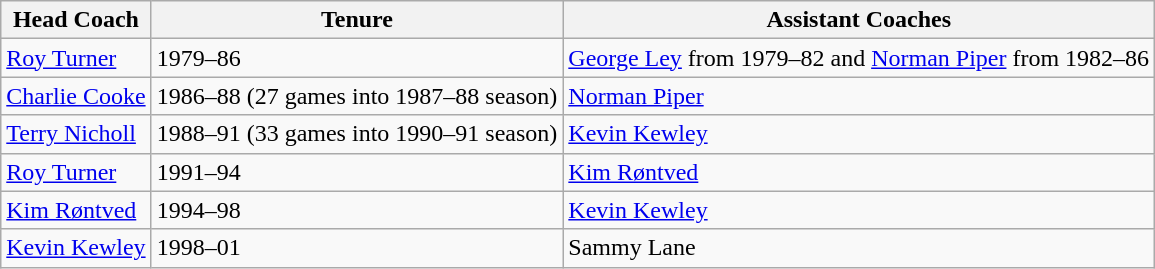<table class="wikitable">
<tr>
<th>Head Coach</th>
<th>Tenure</th>
<th>Assistant Coaches</th>
</tr>
<tr>
<td><a href='#'>Roy Turner</a></td>
<td>1979–86</td>
<td><a href='#'>George Ley</a> from 1979–82 and <a href='#'>Norman Piper</a> from 1982–86</td>
</tr>
<tr>
<td><a href='#'>Charlie Cooke</a></td>
<td>1986–88 (27 games into 1987–88 season)</td>
<td><a href='#'>Norman Piper</a></td>
</tr>
<tr>
<td><a href='#'>Terry Nicholl</a></td>
<td>1988–91 (33 games into 1990–91 season)</td>
<td><a href='#'>Kevin Kewley</a></td>
</tr>
<tr>
<td><a href='#'>Roy Turner</a></td>
<td>1991–94</td>
<td><a href='#'>Kim Røntved</a></td>
</tr>
<tr>
<td><a href='#'>Kim Røntved</a></td>
<td>1994–98</td>
<td><a href='#'>Kevin Kewley</a></td>
</tr>
<tr>
<td><a href='#'>Kevin Kewley</a></td>
<td>1998–01</td>
<td>Sammy Lane</td>
</tr>
</table>
